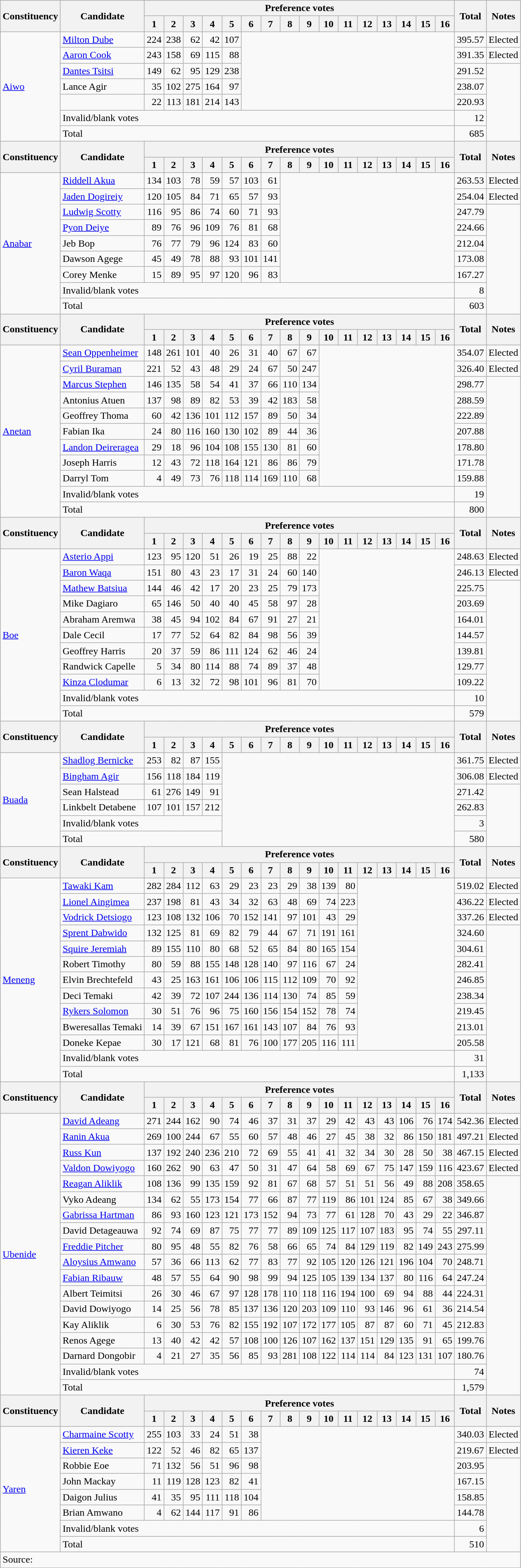<table class=wikitable style=text-align:right>
<tr>
<th rowspan=2>Constituency</th>
<th rowspan=2>Candidate</th>
<th colspan=16>Preference votes</th>
<th rowspan=2>Total</th>
<th rowspan=2>Notes</th>
</tr>
<tr>
<th>1</th>
<th>2</th>
<th>3</th>
<th>4</th>
<th>5</th>
<th>6</th>
<th>7</th>
<th>8</th>
<th>9</th>
<th>10</th>
<th>11</th>
<th>12</th>
<th>13</th>
<th>14</th>
<th>15</th>
<th>16</th>
</tr>
<tr>
<td rowspan=7 align=left><a href='#'>Aiwo</a></td>
<td align=left><a href='#'>Milton Dube</a></td>
<td>224</td>
<td>238</td>
<td>62</td>
<td>42</td>
<td>107</td>
<td colspan=11 rowspan=5></td>
<td>395.57</td>
<td>Elected</td>
</tr>
<tr>
<td align=left><a href='#'>Aaron Cook</a></td>
<td>243</td>
<td>158</td>
<td>69</td>
<td>115</td>
<td>88</td>
<td>391.35</td>
<td>Elected</td>
</tr>
<tr>
<td align=left><a href='#'>Dantes Tsitsi</a></td>
<td>149</td>
<td>62</td>
<td>95</td>
<td>129</td>
<td>238</td>
<td>291.52</td>
<td rowspan=5></td>
</tr>
<tr>
<td align=left>Lance Agir</td>
<td>35</td>
<td>102</td>
<td>275</td>
<td>164</td>
<td>97</td>
<td>238.07</td>
</tr>
<tr>
<td align=left></td>
<td>22</td>
<td>113</td>
<td>181</td>
<td>214</td>
<td>143</td>
<td>220.93</td>
</tr>
<tr>
<td align=left colspan=17>Invalid/blank votes</td>
<td>12</td>
</tr>
<tr>
<td align=left colspan=17>Total</td>
<td>685</td>
</tr>
<tr>
<th rowspan=2>Constituency</th>
<th rowspan=2>Candidate</th>
<th colspan=16>Preference votes</th>
<th rowspan=2>Total</th>
<th rowspan=2>Notes</th>
</tr>
<tr>
<th>1</th>
<th>2</th>
<th>3</th>
<th>4</th>
<th>5</th>
<th>6</th>
<th>7</th>
<th>8</th>
<th>9</th>
<th>10</th>
<th>11</th>
<th>12</th>
<th>13</th>
<th>14</th>
<th>15</th>
<th>16</th>
</tr>
<tr>
<td rowspan=9 align=left><a href='#'>Anabar</a></td>
<td align=left><a href='#'>Riddell Akua</a></td>
<td>134</td>
<td>103</td>
<td>78</td>
<td>59</td>
<td>57</td>
<td>103</td>
<td>61</td>
<td colspan=9 rowspan=7></td>
<td>263.53</td>
<td>Elected</td>
</tr>
<tr>
<td align=left><a href='#'>Jaden Dogireiy</a></td>
<td>120</td>
<td>105</td>
<td>84</td>
<td>71</td>
<td>65</td>
<td>57</td>
<td>93</td>
<td>254.04</td>
<td>Elected</td>
</tr>
<tr>
<td align=left><a href='#'>Ludwig Scotty</a></td>
<td>116</td>
<td>95</td>
<td>86</td>
<td>74</td>
<td>60</td>
<td>71</td>
<td>93</td>
<td>247.79</td>
<td rowspan=7></td>
</tr>
<tr>
<td align=left><a href='#'>Pyon Deiye</a></td>
<td>89</td>
<td>76</td>
<td>96</td>
<td>109</td>
<td>76</td>
<td>81</td>
<td>68</td>
<td>224.66</td>
</tr>
<tr>
<td align=left>Jeb Bop</td>
<td>76</td>
<td>77</td>
<td>79</td>
<td>96</td>
<td>124</td>
<td>83</td>
<td>60</td>
<td>212.04</td>
</tr>
<tr>
<td align=left>Dawson Agege</td>
<td>45</td>
<td>49</td>
<td>78</td>
<td>88</td>
<td>93</td>
<td>101</td>
<td>141</td>
<td>173.08</td>
</tr>
<tr>
<td align=left>Corey Menke</td>
<td>15</td>
<td>89</td>
<td>95</td>
<td>97</td>
<td>120</td>
<td>96</td>
<td>83</td>
<td>167.27</td>
</tr>
<tr>
<td align=left colspan=17>Invalid/blank votes</td>
<td>8</td>
</tr>
<tr>
<td align=left colspan=17>Total</td>
<td>603</td>
</tr>
<tr>
<th rowspan=2>Constituency</th>
<th rowspan=2>Candidate</th>
<th colspan=16>Preference votes</th>
<th rowspan=2>Total</th>
<th rowspan=2>Notes</th>
</tr>
<tr>
<th>1</th>
<th>2</th>
<th>3</th>
<th>4</th>
<th>5</th>
<th>6</th>
<th>7</th>
<th>8</th>
<th>9</th>
<th>10</th>
<th>11</th>
<th>12</th>
<th>13</th>
<th>14</th>
<th>15</th>
<th>16</th>
</tr>
<tr>
<td rowspan=11 align=left><a href='#'>Anetan</a></td>
<td align=left><a href='#'>Sean Oppenheimer</a></td>
<td>148</td>
<td>261</td>
<td>101</td>
<td>40</td>
<td>26</td>
<td>31</td>
<td>40</td>
<td>67</td>
<td>67</td>
<td rowspan=9 colspan=7></td>
<td>354.07</td>
<td>Elected</td>
</tr>
<tr>
<td align=left><a href='#'>Cyril Buraman</a></td>
<td>221</td>
<td>52</td>
<td>43</td>
<td>48</td>
<td>29</td>
<td>24</td>
<td>67</td>
<td>50</td>
<td>247</td>
<td>326.40</td>
<td>Elected</td>
</tr>
<tr>
<td align=left><a href='#'>Marcus Stephen</a></td>
<td>146</td>
<td>135</td>
<td>58</td>
<td>54</td>
<td>41</td>
<td>37</td>
<td>66</td>
<td>110</td>
<td>134</td>
<td>298.77</td>
<td rowspan=9></td>
</tr>
<tr>
<td align=left>Antonius Atuen</td>
<td>137</td>
<td>98</td>
<td>89</td>
<td>82</td>
<td>53</td>
<td>39</td>
<td>42</td>
<td>183</td>
<td>58</td>
<td>288.59</td>
</tr>
<tr>
<td align=left>Geoffrey Thoma</td>
<td>60</td>
<td>42</td>
<td>136</td>
<td>101</td>
<td>112</td>
<td>157</td>
<td>89</td>
<td>50</td>
<td>34</td>
<td>222.89</td>
</tr>
<tr>
<td align=left>Fabian Ika</td>
<td>24</td>
<td>80</td>
<td>116</td>
<td>160</td>
<td>130</td>
<td>102</td>
<td>89</td>
<td>44</td>
<td>36</td>
<td>207.88</td>
</tr>
<tr>
<td align=left><a href='#'>Landon Deireragea</a></td>
<td>29</td>
<td>18</td>
<td>96</td>
<td>104</td>
<td>108</td>
<td>155</td>
<td>130</td>
<td>81</td>
<td>60</td>
<td>178.80</td>
</tr>
<tr>
<td align=left>Joseph Harris</td>
<td>12</td>
<td>43</td>
<td>72</td>
<td>118</td>
<td>164</td>
<td>121</td>
<td>86</td>
<td>86</td>
<td>79</td>
<td>171.78</td>
</tr>
<tr>
<td align=left>Darryl Tom</td>
<td>4</td>
<td>49</td>
<td>73</td>
<td>76</td>
<td>118</td>
<td>114</td>
<td>169</td>
<td>110</td>
<td>68</td>
<td>159.88</td>
</tr>
<tr>
<td align=left colspan=17>Invalid/blank votes</td>
<td>19</td>
</tr>
<tr>
<td align=left colspan=17>Total</td>
<td>800</td>
</tr>
<tr>
<th rowspan=2>Constituency</th>
<th rowspan=2>Candidate</th>
<th colspan=16>Preference votes</th>
<th rowspan=2>Total</th>
<th rowspan=2>Notes</th>
</tr>
<tr>
<th>1</th>
<th>2</th>
<th>3</th>
<th>4</th>
<th>5</th>
<th>6</th>
<th>7</th>
<th>8</th>
<th>9</th>
<th>10</th>
<th>11</th>
<th>12</th>
<th>13</th>
<th>14</th>
<th>15</th>
<th>16</th>
</tr>
<tr>
<td rowspan=11 align=left><a href='#'>Boe</a></td>
<td align=left><a href='#'>Asterio Appi</a></td>
<td>123</td>
<td>95</td>
<td>120</td>
<td>51</td>
<td>26</td>
<td>19</td>
<td>25</td>
<td>88</td>
<td>22</td>
<td colspan=7 rowspan=9></td>
<td>248.63</td>
<td>Elected</td>
</tr>
<tr>
<td align=left><a href='#'>Baron Waqa</a></td>
<td>151</td>
<td>80</td>
<td>43</td>
<td>23</td>
<td>17</td>
<td>31</td>
<td>24</td>
<td>60</td>
<td>140</td>
<td>246.13</td>
<td>Elected</td>
</tr>
<tr>
<td align=left><a href='#'>Mathew Batsiua</a></td>
<td>144</td>
<td>46</td>
<td>42</td>
<td>17</td>
<td>20</td>
<td>23</td>
<td>25</td>
<td>79</td>
<td>173</td>
<td>225.75</td>
<td rowspan=9></td>
</tr>
<tr>
<td align=left>Mike Dagiaro</td>
<td>65</td>
<td>146</td>
<td>50</td>
<td>40</td>
<td>40</td>
<td>45</td>
<td>58</td>
<td>97</td>
<td>28</td>
<td>203.69</td>
</tr>
<tr>
<td align=left>Abraham Aremwa</td>
<td>38</td>
<td>45</td>
<td>94</td>
<td>102</td>
<td>84</td>
<td>67</td>
<td>91</td>
<td>27</td>
<td>21</td>
<td>164.01</td>
</tr>
<tr>
<td align=left>Dale Cecil</td>
<td>17</td>
<td>77</td>
<td>52</td>
<td>64</td>
<td>82</td>
<td>84</td>
<td>98</td>
<td>56</td>
<td>39</td>
<td>144.57</td>
</tr>
<tr>
<td align=left>Geoffrey Harris</td>
<td>20</td>
<td>37</td>
<td>59</td>
<td>86</td>
<td>111</td>
<td>124</td>
<td>62</td>
<td>46</td>
<td>24</td>
<td>139.81</td>
</tr>
<tr>
<td align=left>Randwick Capelle</td>
<td>5</td>
<td>34</td>
<td>80</td>
<td>114</td>
<td>88</td>
<td>74</td>
<td>89</td>
<td>37</td>
<td>48</td>
<td>129.77</td>
</tr>
<tr>
<td align=left><a href='#'>Kinza Clodumar</a></td>
<td>6</td>
<td>13</td>
<td>32</td>
<td>72</td>
<td>98</td>
<td>101</td>
<td>96</td>
<td>81</td>
<td>70</td>
<td>109.22</td>
</tr>
<tr>
<td align=left colspan=17>Invalid/blank votes</td>
<td>10</td>
</tr>
<tr>
<td align=left colspan=17>Total</td>
<td>579</td>
</tr>
<tr>
<th rowspan=2>Constituency</th>
<th rowspan=2>Candidate</th>
<th colspan=16>Preference votes</th>
<th rowspan=2>Total</th>
<th rowspan=2>Notes</th>
</tr>
<tr>
<th>1</th>
<th>2</th>
<th>3</th>
<th>4</th>
<th>5</th>
<th>6</th>
<th>7</th>
<th>8</th>
<th>9</th>
<th>10</th>
<th>11</th>
<th>12</th>
<th>13</th>
<th>14</th>
<th>15</th>
<th>16</th>
</tr>
<tr>
<td rowspan=6 align=left><a href='#'>Buada</a></td>
<td align=left><a href='#'>Shadlog Bernicke</a></td>
<td>253</td>
<td>82</td>
<td>87</td>
<td>155</td>
<td colspan=12 rowspan=6></td>
<td>361.75</td>
<td>Elected</td>
</tr>
<tr>
<td align=left><a href='#'>Bingham Agir</a></td>
<td>156</td>
<td>118</td>
<td>184</td>
<td>119</td>
<td>306.08</td>
<td>Elected</td>
</tr>
<tr>
<td align=left>Sean Halstead</td>
<td>61</td>
<td>276</td>
<td>149</td>
<td>91</td>
<td>271.42</td>
<td rowspan=4></td>
</tr>
<tr>
<td align=left>Linkbelt Detabene</td>
<td>107</td>
<td>101</td>
<td>157</td>
<td>212</td>
<td>262.83</td>
</tr>
<tr>
<td align=left colspan=17>Invalid/blank votes</td>
<td>3</td>
</tr>
<tr>
<td align=left colspan=17>Total</td>
<td>580</td>
</tr>
<tr>
<th rowspan=2>Constituency</th>
<th rowspan=2>Candidate</th>
<th colspan=16>Preference votes</th>
<th rowspan=2>Total</th>
<th rowspan=2>Notes</th>
</tr>
<tr>
<th>1</th>
<th>2</th>
<th>3</th>
<th>4</th>
<th>5</th>
<th>6</th>
<th>7</th>
<th>8</th>
<th>9</th>
<th>10</th>
<th>11</th>
<th>12</th>
<th>13</th>
<th>14</th>
<th>15</th>
<th>16</th>
</tr>
<tr>
<td rowspan=13 align=left><a href='#'>Meneng</a></td>
<td align=left><a href='#'>Tawaki Kam</a></td>
<td>282</td>
<td>284</td>
<td>112</td>
<td>63</td>
<td>29</td>
<td>23</td>
<td>23</td>
<td>29</td>
<td>38</td>
<td>139</td>
<td>80</td>
<td rowspan=11 colspan=5></td>
<td>519.02</td>
<td>Elected</td>
</tr>
<tr>
<td align=left><a href='#'>Lionel Aingimea</a></td>
<td>237</td>
<td>198</td>
<td>81</td>
<td>43</td>
<td>34</td>
<td>32</td>
<td>63</td>
<td>48</td>
<td>69</td>
<td>74</td>
<td>223</td>
<td>436.22</td>
<td>Elected</td>
</tr>
<tr>
<td align=left><a href='#'>Vodrick Detsiogo</a></td>
<td>123</td>
<td>108</td>
<td>132</td>
<td>106</td>
<td>70</td>
<td>152</td>
<td>141</td>
<td>97</td>
<td>101</td>
<td>43</td>
<td>29</td>
<td>337.26</td>
<td>Elected</td>
</tr>
<tr>
<td align=left><a href='#'>Sprent Dabwido</a></td>
<td>132</td>
<td>125</td>
<td>81</td>
<td>69</td>
<td>82</td>
<td>79</td>
<td>44</td>
<td>67</td>
<td>71</td>
<td>191</td>
<td>161</td>
<td>324.60</td>
<td rowspan=10></td>
</tr>
<tr>
<td align=left><a href='#'>Squire Jeremiah</a></td>
<td>89</td>
<td>155</td>
<td>110</td>
<td>80</td>
<td>68</td>
<td>52</td>
<td>65</td>
<td>84</td>
<td>80</td>
<td>165</td>
<td>154</td>
<td>304.61</td>
</tr>
<tr>
<td align=left>Robert Timothy</td>
<td>80</td>
<td>59</td>
<td>88</td>
<td>155</td>
<td>148</td>
<td>128</td>
<td>140</td>
<td>97</td>
<td>116</td>
<td>67</td>
<td>24</td>
<td>282.41</td>
</tr>
<tr>
<td align=left>Elvin Brechtefeld</td>
<td>43</td>
<td>25</td>
<td>163</td>
<td>161</td>
<td>106</td>
<td>106</td>
<td>115</td>
<td>112</td>
<td>109</td>
<td>70</td>
<td>92</td>
<td>246.85</td>
</tr>
<tr>
<td align=left>Deci Temaki</td>
<td>42</td>
<td>39</td>
<td>72</td>
<td>107</td>
<td>244</td>
<td>136</td>
<td>114</td>
<td>130</td>
<td>74</td>
<td>85</td>
<td>59</td>
<td>238.34</td>
</tr>
<tr>
<td align=left><a href='#'>Rykers Solomon</a></td>
<td>30</td>
<td>51</td>
<td>76</td>
<td>96</td>
<td>75</td>
<td>160</td>
<td>156</td>
<td>154</td>
<td>152</td>
<td>78</td>
<td>74</td>
<td>219.45</td>
</tr>
<tr>
<td align=left>Bweresallas Temaki</td>
<td>14</td>
<td>39</td>
<td>67</td>
<td>151</td>
<td>167</td>
<td>161</td>
<td>143</td>
<td>107</td>
<td>84</td>
<td>76</td>
<td>93</td>
<td>213.01</td>
</tr>
<tr>
<td align=left>Doneke Kepae</td>
<td>30</td>
<td>17</td>
<td>121</td>
<td>68</td>
<td>81</td>
<td>76</td>
<td>100</td>
<td>177</td>
<td>205</td>
<td>116</td>
<td>111</td>
<td>205.58</td>
</tr>
<tr>
<td align=left colspan=17>Invalid/blank votes</td>
<td>31</td>
</tr>
<tr>
<td align=left colspan=17>Total</td>
<td>1,133</td>
</tr>
<tr>
<th rowspan=2>Constituency</th>
<th rowspan=2>Candidate</th>
<th colspan=16>Preference votes</th>
<th rowspan=2>Total</th>
<th rowspan=2>Notes</th>
</tr>
<tr>
<th>1</th>
<th>2</th>
<th>3</th>
<th>4</th>
<th>5</th>
<th>6</th>
<th>7</th>
<th>8</th>
<th>9</th>
<th>10</th>
<th>11</th>
<th>12</th>
<th>13</th>
<th>14</th>
<th>15</th>
<th>16</th>
</tr>
<tr>
<td rowspan=18 align=left><a href='#'>Ubenide</a></td>
<td align=left><a href='#'>David Adeang</a></td>
<td>271</td>
<td>244</td>
<td>162</td>
<td>90</td>
<td>74</td>
<td>46</td>
<td>37</td>
<td>31</td>
<td>37</td>
<td>29</td>
<td>42</td>
<td>43</td>
<td>43</td>
<td>106</td>
<td>76</td>
<td>174</td>
<td>542.36</td>
<td>Elected</td>
</tr>
<tr>
<td align=left><a href='#'>Ranin Akua</a></td>
<td>269</td>
<td>100</td>
<td>244</td>
<td>67</td>
<td>55</td>
<td>60</td>
<td>57</td>
<td>48</td>
<td>46</td>
<td>27</td>
<td>45</td>
<td>38</td>
<td>32</td>
<td>86</td>
<td>150</td>
<td>181</td>
<td>497.21</td>
<td>Elected</td>
</tr>
<tr>
<td align=left><a href='#'>Russ Kun</a></td>
<td>137</td>
<td>192</td>
<td>240</td>
<td>236</td>
<td>210</td>
<td>72</td>
<td>69</td>
<td>55</td>
<td>41</td>
<td>41</td>
<td>32</td>
<td>34</td>
<td>30</td>
<td>28</td>
<td>50</td>
<td>38</td>
<td>467.15</td>
<td>Elected</td>
</tr>
<tr>
<td align=left><a href='#'>Valdon Dowiyogo</a></td>
<td>160</td>
<td>262</td>
<td>90</td>
<td>63</td>
<td>47</td>
<td>50</td>
<td>31</td>
<td>47</td>
<td>64</td>
<td>58</td>
<td>69</td>
<td>67</td>
<td>75</td>
<td>147</td>
<td>159</td>
<td>116</td>
<td>423.67</td>
<td>Elected</td>
</tr>
<tr>
<td align=left><a href='#'>Reagan Aliklik</a></td>
<td>108</td>
<td>136</td>
<td>99</td>
<td>135</td>
<td>159</td>
<td>92</td>
<td>81</td>
<td>67</td>
<td>68</td>
<td>57</td>
<td>51</td>
<td>51</td>
<td>56</td>
<td>49</td>
<td>88</td>
<td>208</td>
<td>358.65</td>
<td rowspan=14></td>
</tr>
<tr>
<td align=left>Vyko Adeang</td>
<td>134</td>
<td>62</td>
<td>55</td>
<td>173</td>
<td>154</td>
<td>77</td>
<td>66</td>
<td>87</td>
<td>77</td>
<td>119</td>
<td>86</td>
<td>101</td>
<td>124</td>
<td>85</td>
<td>67</td>
<td>38</td>
<td>349.66</td>
</tr>
<tr>
<td align=left><a href='#'>Gabrissa Hartman</a></td>
<td>86</td>
<td>93</td>
<td>160</td>
<td>123</td>
<td>121</td>
<td>173</td>
<td>152</td>
<td>94</td>
<td>73</td>
<td>77</td>
<td>61</td>
<td>128</td>
<td>70</td>
<td>43</td>
<td>29</td>
<td>22</td>
<td>346.87</td>
</tr>
<tr>
<td align=left>David Detageauwa</td>
<td>92</td>
<td>74</td>
<td>69</td>
<td>87</td>
<td>75</td>
<td>77</td>
<td>77</td>
<td>89</td>
<td>109</td>
<td>125</td>
<td>117</td>
<td>107</td>
<td>183</td>
<td>95</td>
<td>74</td>
<td>55</td>
<td>297.11</td>
</tr>
<tr>
<td align=left><a href='#'>Freddie Pitcher</a></td>
<td>80</td>
<td>95</td>
<td>48</td>
<td>55</td>
<td>82</td>
<td>76</td>
<td>58</td>
<td>66</td>
<td>65</td>
<td>74</td>
<td>84</td>
<td>129</td>
<td>119</td>
<td>82</td>
<td>149</td>
<td>243</td>
<td>275.99</td>
</tr>
<tr>
<td align=left><a href='#'>Aloysius Amwano</a></td>
<td>57</td>
<td>36</td>
<td>66</td>
<td>113</td>
<td>62</td>
<td>77</td>
<td>83</td>
<td>77</td>
<td>92</td>
<td>105</td>
<td>120</td>
<td>126</td>
<td>121</td>
<td>196</td>
<td>104</td>
<td>70</td>
<td>248.71</td>
</tr>
<tr>
<td align=left><a href='#'>Fabian Ribauw</a></td>
<td>48</td>
<td>57</td>
<td>55</td>
<td>64</td>
<td>90</td>
<td>98</td>
<td>99</td>
<td>94</td>
<td>125</td>
<td>105</td>
<td>139</td>
<td>134</td>
<td>137</td>
<td>80</td>
<td>116</td>
<td>64</td>
<td>247.24</td>
</tr>
<tr>
<td align=left>Albert Teimitsi</td>
<td>26</td>
<td>30</td>
<td>46</td>
<td>67</td>
<td>97</td>
<td>128</td>
<td>178</td>
<td>110</td>
<td>118</td>
<td>116</td>
<td>194</td>
<td>100</td>
<td>69</td>
<td>94</td>
<td>88</td>
<td>44</td>
<td>224.31</td>
</tr>
<tr>
<td align=left>David Dowiyogo</td>
<td>14</td>
<td>25</td>
<td>56</td>
<td>78</td>
<td>85</td>
<td>137</td>
<td>136</td>
<td>120</td>
<td>203</td>
<td>109</td>
<td>110</td>
<td>93</td>
<td>146</td>
<td>96</td>
<td>61</td>
<td>36</td>
<td>214.54</td>
</tr>
<tr>
<td align=left>Kay Aliklik</td>
<td>6</td>
<td>30</td>
<td>53</td>
<td>76</td>
<td>82</td>
<td>155</td>
<td>192</td>
<td>107</td>
<td>172</td>
<td>177</td>
<td>105</td>
<td>87</td>
<td>87</td>
<td>60</td>
<td>71</td>
<td>45</td>
<td>212.83</td>
</tr>
<tr>
<td align=left>Renos Agege</td>
<td>13</td>
<td>40</td>
<td>42</td>
<td>42</td>
<td>57</td>
<td>108</td>
<td>100</td>
<td>126</td>
<td>107</td>
<td>162</td>
<td>137</td>
<td>151</td>
<td>129</td>
<td>135</td>
<td>91</td>
<td>65</td>
<td>199.76</td>
</tr>
<tr>
<td align=left>Darnard Dongobir</td>
<td>4</td>
<td>21</td>
<td>27</td>
<td>35</td>
<td>56</td>
<td>85</td>
<td>93</td>
<td>281</td>
<td>108</td>
<td>122</td>
<td>114</td>
<td>114</td>
<td>84</td>
<td>123</td>
<td>131</td>
<td>107</td>
<td>180.76</td>
</tr>
<tr>
<td align=left colspan=17>Invalid/blank votes</td>
<td>74</td>
</tr>
<tr>
<td align=left colspan=17>Total</td>
<td>1,579</td>
</tr>
<tr>
<th rowspan=2>Constituency</th>
<th rowspan=2>Candidate</th>
<th colspan=16>Preference votes</th>
<th rowspan=2>Total</th>
<th rowspan=2>Notes</th>
</tr>
<tr>
<th>1</th>
<th>2</th>
<th>3</th>
<th>4</th>
<th>5</th>
<th>6</th>
<th>7</th>
<th>8</th>
<th>9</th>
<th>10</th>
<th>11</th>
<th>12</th>
<th>13</th>
<th>14</th>
<th>15</th>
<th>16</th>
</tr>
<tr>
<td rowspan=8 align=left><a href='#'>Yaren</a></td>
<td align=left><a href='#'>Charmaine Scotty</a></td>
<td>255</td>
<td>103</td>
<td>33</td>
<td>24</td>
<td>51</td>
<td>38</td>
<td colspan=10 rowspan=6></td>
<td>340.03</td>
<td>Elected</td>
</tr>
<tr>
<td align=left><a href='#'>Kieren Keke</a></td>
<td>122</td>
<td>52</td>
<td>46</td>
<td>82</td>
<td>65</td>
<td>137</td>
<td>219.67</td>
<td>Elected</td>
</tr>
<tr>
<td align=left>Robbie Eoe</td>
<td>71</td>
<td>132</td>
<td>56</td>
<td>51</td>
<td>96</td>
<td>98</td>
<td>203.95</td>
<td rowspan=6></td>
</tr>
<tr>
<td align=left>John Mackay</td>
<td>11</td>
<td>119</td>
<td>128</td>
<td>123</td>
<td>82</td>
<td>41</td>
<td>167.15</td>
</tr>
<tr>
<td align=left>Daigon Julius</td>
<td>41</td>
<td>35</td>
<td>95</td>
<td>111</td>
<td>118</td>
<td>104</td>
<td>158.85</td>
</tr>
<tr>
<td align=left>Brian Amwano</td>
<td>4</td>
<td>62</td>
<td>144</td>
<td>117</td>
<td>91</td>
<td>86</td>
<td>144.78</td>
</tr>
<tr>
<td align=left colspan=17>Invalid/blank votes</td>
<td>6</td>
</tr>
<tr>
<td align=left colspan=17>Total</td>
<td>510</td>
</tr>
<tr>
<td align=left colspan=21>Source: </td>
</tr>
</table>
